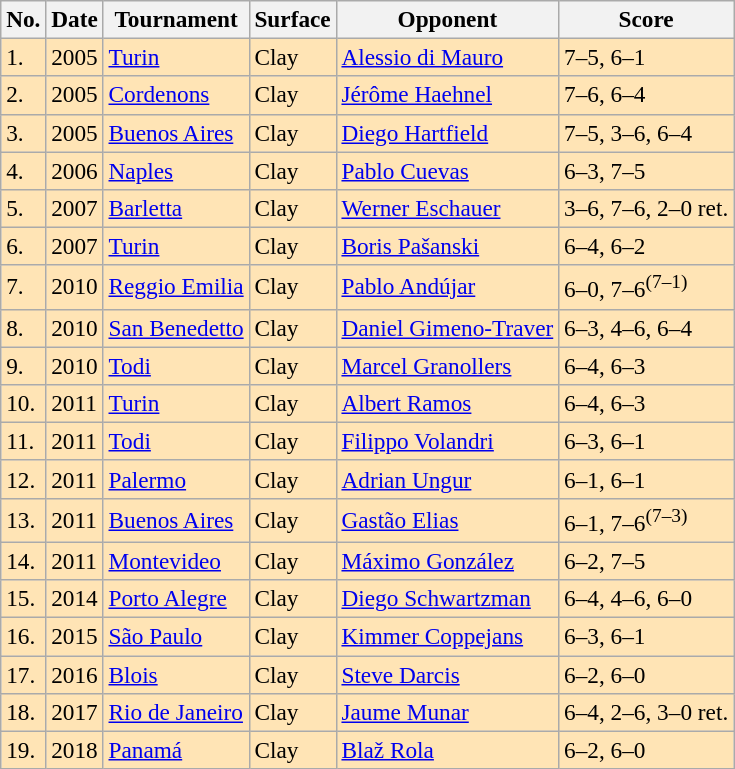<table class=wikitable style=font-size:97%>
<tr>
<th>No.</th>
<th>Date</th>
<th>Tournament</th>
<th>Surface</th>
<th>Opponent</th>
<th>Score</th>
</tr>
<tr bgcolor=moccasin>
<td>1.</td>
<td>2005</td>
<td><a href='#'>Turin</a></td>
<td>Clay</td>
<td> <a href='#'>Alessio di Mauro</a></td>
<td>7–5, 6–1</td>
</tr>
<tr bgcolor=moccasin>
<td>2.</td>
<td>2005</td>
<td><a href='#'>Cordenons</a></td>
<td>Clay</td>
<td> <a href='#'>Jérôme Haehnel</a></td>
<td>7–6, 6–4</td>
</tr>
<tr bgcolor=moccasin>
<td>3.</td>
<td>2005</td>
<td><a href='#'>Buenos Aires</a></td>
<td>Clay</td>
<td> <a href='#'>Diego Hartfield</a></td>
<td>7–5, 3–6, 6–4</td>
</tr>
<tr bgcolor=moccasin>
<td>4.</td>
<td>2006</td>
<td><a href='#'>Naples</a></td>
<td>Clay</td>
<td> <a href='#'>Pablo Cuevas</a></td>
<td>6–3, 7–5</td>
</tr>
<tr bgcolor=moccasin>
<td>5.</td>
<td>2007</td>
<td><a href='#'>Barletta</a></td>
<td>Clay</td>
<td> <a href='#'>Werner Eschauer</a></td>
<td>3–6, 7–6, 2–0 ret.</td>
</tr>
<tr bgcolor=moccasin>
<td>6.</td>
<td>2007</td>
<td><a href='#'>Turin</a></td>
<td>Clay</td>
<td> <a href='#'>Boris Pašanski</a></td>
<td>6–4, 6–2</td>
</tr>
<tr bgcolor=moccasin>
<td>7.</td>
<td>2010</td>
<td><a href='#'>Reggio Emilia</a></td>
<td>Clay</td>
<td> <a href='#'>Pablo Andújar</a></td>
<td>6–0, 7–6<sup>(7–1)</sup></td>
</tr>
<tr bgcolor=moccasin>
<td>8.</td>
<td>2010</td>
<td><a href='#'>San Benedetto</a></td>
<td>Clay</td>
<td> <a href='#'>Daniel Gimeno-Traver</a></td>
<td>6–3, 4–6, 6–4</td>
</tr>
<tr bgcolor=moccasin>
<td>9.</td>
<td>2010</td>
<td><a href='#'>Todi</a></td>
<td>Clay</td>
<td> <a href='#'>Marcel Granollers</a></td>
<td>6–4, 6–3</td>
</tr>
<tr bgcolor=moccasin>
<td>10.</td>
<td>2011</td>
<td><a href='#'>Turin</a></td>
<td>Clay</td>
<td> <a href='#'>Albert Ramos</a></td>
<td>6–4, 6–3</td>
</tr>
<tr bgcolor=moccasin>
<td>11.</td>
<td>2011</td>
<td><a href='#'>Todi</a></td>
<td>Clay</td>
<td> <a href='#'>Filippo Volandri</a></td>
<td>6–3, 6–1</td>
</tr>
<tr bgcolor=moccasin>
<td>12.</td>
<td>2011</td>
<td><a href='#'>Palermo</a></td>
<td>Clay</td>
<td> <a href='#'>Adrian Ungur</a></td>
<td>6–1, 6–1</td>
</tr>
<tr bgcolor=moccasin>
<td>13.</td>
<td>2011</td>
<td><a href='#'>Buenos Aires</a></td>
<td>Clay</td>
<td> <a href='#'>Gastão Elias</a></td>
<td>6–1, 7–6<sup>(7–3)</sup></td>
</tr>
<tr bgcolor=moccasin>
<td>14.</td>
<td>2011</td>
<td><a href='#'>Montevideo</a></td>
<td>Clay</td>
<td> <a href='#'>Máximo González</a></td>
<td>6–2, 7–5</td>
</tr>
<tr bgcolor=moccasin>
<td>15.</td>
<td>2014</td>
<td><a href='#'>Porto Alegre</a></td>
<td>Clay</td>
<td> <a href='#'>Diego Schwartzman</a></td>
<td>6–4, 4–6, 6–0</td>
</tr>
<tr bgcolor=moccasin>
<td>16.</td>
<td>2015</td>
<td><a href='#'>São Paulo</a></td>
<td>Clay</td>
<td> <a href='#'>Kimmer Coppejans</a></td>
<td>6–3, 6–1</td>
</tr>
<tr bgcolor=moccasin>
<td>17.</td>
<td>2016</td>
<td><a href='#'>Blois</a></td>
<td>Clay</td>
<td> <a href='#'>Steve Darcis</a></td>
<td>6–2, 6–0</td>
</tr>
<tr bgcolor=moccasin>
<td>18.</td>
<td>2017</td>
<td><a href='#'>Rio de Janeiro</a></td>
<td>Clay</td>
<td> <a href='#'>Jaume Munar</a></td>
<td>6–4, 2–6, 3–0 ret.</td>
</tr>
<tr bgcolor=moccasin>
<td>19.</td>
<td>2018</td>
<td><a href='#'>Panamá</a></td>
<td>Clay</td>
<td> <a href='#'>Blaž Rola</a></td>
<td>6–2, 6–0</td>
</tr>
</table>
